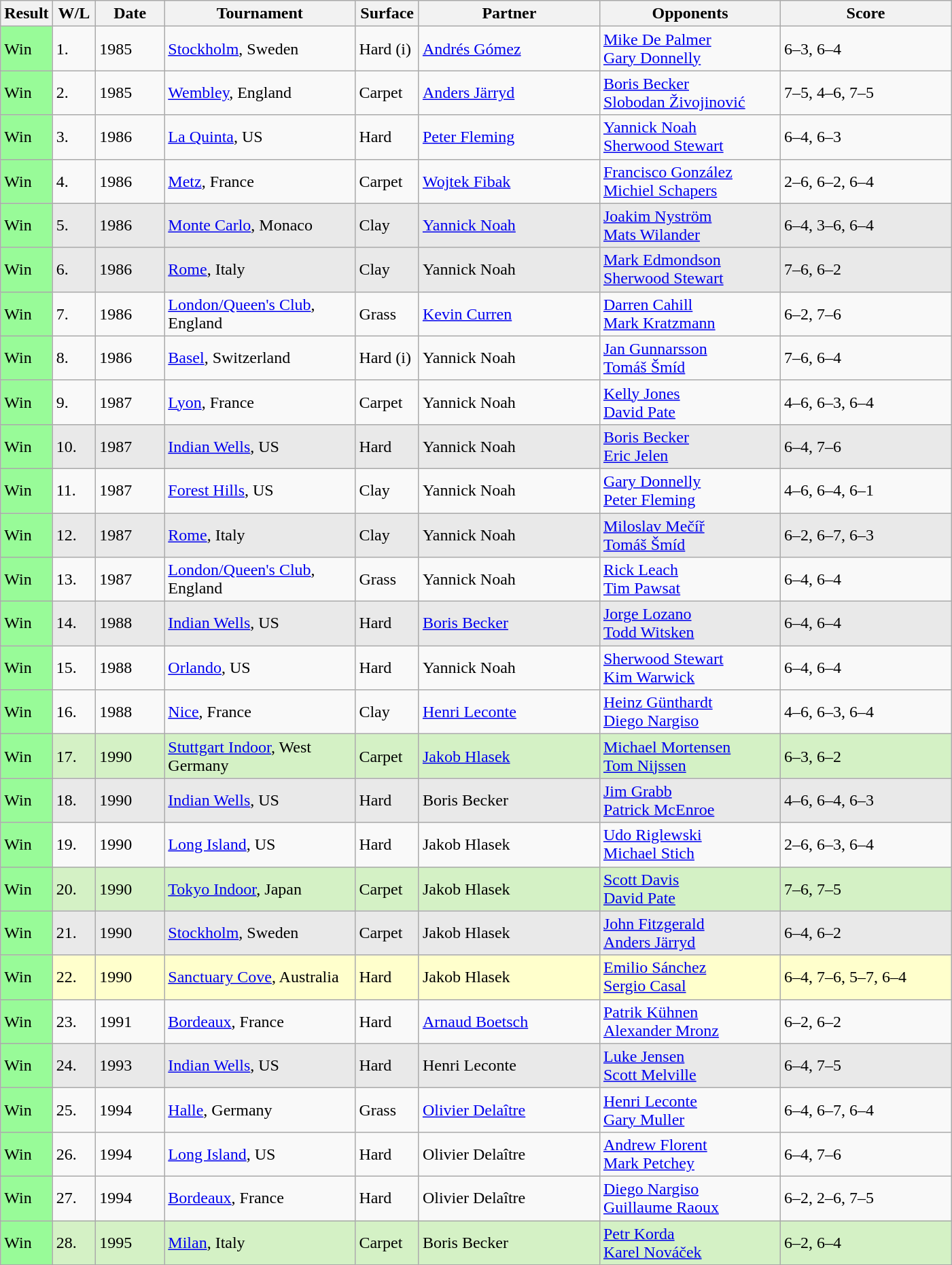<table class="sortable wikitable">
<tr>
<th style="width:40px">Result</th>
<th style="width:35px" class="unsortable">W/L</th>
<th style="width:60px">Date</th>
<th style="width:180px">Tournament</th>
<th style="width:55px">Surface</th>
<th style="width:170px">Partner</th>
<th style="width:170px">Opponents</th>
<th style="width:160px" class="unsortable">Score</th>
</tr>
<tr>
<td style="background:#98fb98;">Win</td>
<td>1.</td>
<td>1985</td>
<td><a href='#'>Stockholm</a>, Sweden</td>
<td>Hard (i)</td>
<td> <a href='#'>Andrés Gómez</a></td>
<td> <a href='#'>Mike De Palmer</a> <br>  <a href='#'>Gary Donnelly</a></td>
<td>6–3, 6–4</td>
</tr>
<tr>
<td style="background:#98fb98;">Win</td>
<td>2.</td>
<td>1985</td>
<td><a href='#'>Wembley</a>, England</td>
<td>Carpet</td>
<td> <a href='#'>Anders Järryd</a></td>
<td> <a href='#'>Boris Becker</a> <br>  <a href='#'>Slobodan Živojinović</a></td>
<td>7–5, 4–6, 7–5</td>
</tr>
<tr>
<td style="background:#98fb98;">Win</td>
<td>3.</td>
<td>1986</td>
<td><a href='#'>La Quinta</a>, US</td>
<td>Hard</td>
<td> <a href='#'>Peter Fleming</a></td>
<td> <a href='#'>Yannick Noah</a> <br>  <a href='#'>Sherwood Stewart</a></td>
<td>6–4, 6–3</td>
</tr>
<tr>
<td style="background:#98fb98;">Win</td>
<td>4.</td>
<td>1986</td>
<td><a href='#'>Metz</a>, France</td>
<td>Carpet</td>
<td> <a href='#'>Wojtek Fibak</a></td>
<td> <a href='#'>Francisco González</a> <br>  <a href='#'>Michiel Schapers</a></td>
<td>2–6, 6–2, 6–4</td>
</tr>
<tr style="background:#e9e9e9;">
<td style="background:#98fb98;">Win</td>
<td>5.</td>
<td>1986</td>
<td><a href='#'>Monte Carlo</a>, Monaco</td>
<td>Clay</td>
<td> <a href='#'>Yannick Noah</a></td>
<td> <a href='#'>Joakim Nyström</a> <br>  <a href='#'>Mats Wilander</a></td>
<td>6–4, 3–6, 6–4</td>
</tr>
<tr style="background:#e9e9e9;">
<td style="background:#98fb98;">Win</td>
<td>6.</td>
<td>1986</td>
<td><a href='#'>Rome</a>, Italy</td>
<td>Clay</td>
<td> Yannick Noah</td>
<td> <a href='#'>Mark Edmondson</a> <br>  <a href='#'>Sherwood Stewart</a></td>
<td>7–6, 6–2</td>
</tr>
<tr>
<td style="background:#98fb98;">Win</td>
<td>7.</td>
<td>1986</td>
<td><a href='#'>London/Queen's Club</a>, England</td>
<td>Grass</td>
<td> <a href='#'>Kevin Curren</a></td>
<td> <a href='#'>Darren Cahill</a> <br>  <a href='#'>Mark Kratzmann</a></td>
<td>6–2, 7–6</td>
</tr>
<tr>
<td style="background:#98fb98;">Win</td>
<td>8.</td>
<td>1986</td>
<td><a href='#'>Basel</a>, Switzerland</td>
<td>Hard (i)</td>
<td> Yannick Noah</td>
<td> <a href='#'>Jan Gunnarsson</a> <br>  <a href='#'>Tomáš Šmíd</a></td>
<td>7–6, 6–4</td>
</tr>
<tr>
<td style="background:#98fb98;">Win</td>
<td>9.</td>
<td>1987</td>
<td><a href='#'>Lyon</a>, France</td>
<td>Carpet</td>
<td> Yannick Noah</td>
<td> <a href='#'>Kelly Jones</a> <br>  <a href='#'>David Pate</a></td>
<td>4–6, 6–3, 6–4</td>
</tr>
<tr style="background:#e9e9e9;">
<td style="background:#98fb98;">Win</td>
<td>10.</td>
<td>1987</td>
<td><a href='#'>Indian Wells</a>, US</td>
<td>Hard</td>
<td> Yannick Noah</td>
<td> <a href='#'>Boris Becker</a> <br>  <a href='#'>Eric Jelen</a></td>
<td>6–4, 7–6</td>
</tr>
<tr>
<td style="background:#98fb98;">Win</td>
<td>11.</td>
<td>1987</td>
<td><a href='#'>Forest Hills</a>, US</td>
<td>Clay</td>
<td> Yannick Noah</td>
<td> <a href='#'>Gary Donnelly</a> <br>  <a href='#'>Peter Fleming</a></td>
<td>4–6, 6–4, 6–1</td>
</tr>
<tr style="background:#e9e9e9;">
<td style="background:#98fb98;">Win</td>
<td>12.</td>
<td>1987</td>
<td><a href='#'>Rome</a>, Italy</td>
<td>Clay</td>
<td> Yannick Noah</td>
<td> <a href='#'>Miloslav Mečíř</a> <br>  <a href='#'>Tomáš Šmíd</a></td>
<td>6–2, 6–7, 6–3</td>
</tr>
<tr>
<td style="background:#98fb98;">Win</td>
<td>13.</td>
<td>1987</td>
<td><a href='#'>London/Queen's Club</a>, England</td>
<td>Grass</td>
<td> Yannick Noah</td>
<td> <a href='#'>Rick Leach</a> <br>  <a href='#'>Tim Pawsat</a></td>
<td>6–4, 6–4</td>
</tr>
<tr style="background:#e9e9e9;">
<td style="background:#98fb98;">Win</td>
<td>14.</td>
<td>1988</td>
<td><a href='#'>Indian Wells</a>, US</td>
<td>Hard</td>
<td> <a href='#'>Boris Becker</a></td>
<td> <a href='#'>Jorge Lozano</a> <br>  <a href='#'>Todd Witsken</a></td>
<td>6–4, 6–4</td>
</tr>
<tr>
<td style="background:#98fb98;">Win</td>
<td>15.</td>
<td>1988</td>
<td><a href='#'>Orlando</a>, US</td>
<td>Hard</td>
<td> Yannick Noah</td>
<td> <a href='#'>Sherwood Stewart</a> <br>  <a href='#'>Kim Warwick</a></td>
<td>6–4, 6–4</td>
</tr>
<tr>
<td style="background:#98fb98;">Win</td>
<td>16.</td>
<td>1988</td>
<td><a href='#'>Nice</a>, France</td>
<td>Clay</td>
<td> <a href='#'>Henri Leconte</a></td>
<td> <a href='#'>Heinz Günthardt</a> <br>  <a href='#'>Diego Nargiso</a></td>
<td>4–6, 6–3, 6–4</td>
</tr>
<tr style="background:#d4f1c5;">
<td style="background:#98fb98;">Win</td>
<td>17.</td>
<td>1990</td>
<td><a href='#'>Stuttgart Indoor</a>, West Germany</td>
<td>Carpet</td>
<td> <a href='#'>Jakob Hlasek</a></td>
<td> <a href='#'>Michael Mortensen</a> <br>  <a href='#'>Tom Nijssen</a></td>
<td>6–3, 6–2</td>
</tr>
<tr style="background:#e9e9e9;">
<td style="background:#98fb98;">Win</td>
<td>18.</td>
<td>1990</td>
<td><a href='#'>Indian Wells</a>, US</td>
<td>Hard</td>
<td> Boris Becker</td>
<td> <a href='#'>Jim Grabb</a> <br>  <a href='#'>Patrick McEnroe</a></td>
<td>4–6, 6–4, 6–3</td>
</tr>
<tr>
<td style="background:#98fb98;">Win</td>
<td>19.</td>
<td>1990</td>
<td><a href='#'>Long Island</a>, US</td>
<td>Hard</td>
<td> Jakob Hlasek</td>
<td> <a href='#'>Udo Riglewski</a> <br>  <a href='#'>Michael Stich</a></td>
<td>2–6, 6–3, 6–4</td>
</tr>
<tr style="background:#d4f1c5;">
<td style="background:#98fb98;">Win</td>
<td>20.</td>
<td>1990</td>
<td><a href='#'>Tokyo Indoor</a>, Japan</td>
<td>Carpet</td>
<td> Jakob Hlasek</td>
<td> <a href='#'>Scott Davis</a> <br>  <a href='#'>David Pate</a></td>
<td>7–6, 7–5</td>
</tr>
<tr style="background:#e9e9e9;">
<td style="background:#98fb98;">Win</td>
<td>21.</td>
<td>1990</td>
<td><a href='#'>Stockholm</a>, Sweden</td>
<td>Carpet</td>
<td> Jakob Hlasek</td>
<td> <a href='#'>John Fitzgerald</a> <br>  <a href='#'>Anders Järryd</a></td>
<td>6–4, 6–2</td>
</tr>
<tr bgcolor="ffffcc">
<td style="background:#98fb98;">Win</td>
<td>22.</td>
<td>1990</td>
<td><a href='#'>Sanctuary Cove</a>, Australia</td>
<td>Hard</td>
<td> Jakob Hlasek</td>
<td> <a href='#'>Emilio Sánchez</a> <br>  <a href='#'>Sergio Casal</a></td>
<td>6–4, 7–6, 5–7, 6–4</td>
</tr>
<tr>
<td style="background:#98fb98;">Win</td>
<td>23.</td>
<td>1991</td>
<td><a href='#'>Bordeaux</a>, France</td>
<td>Hard</td>
<td> <a href='#'>Arnaud Boetsch</a></td>
<td> <a href='#'>Patrik Kühnen</a> <br>  <a href='#'>Alexander Mronz</a></td>
<td>6–2, 6–2</td>
</tr>
<tr style="background:#e9e9e9;">
<td style="background:#98fb98;">Win</td>
<td>24.</td>
<td>1993</td>
<td><a href='#'>Indian Wells</a>, US</td>
<td>Hard</td>
<td> Henri Leconte</td>
<td> <a href='#'>Luke Jensen</a> <br>  <a href='#'>Scott Melville</a></td>
<td>6–4, 7–5</td>
</tr>
<tr>
<td style="background:#98fb98;">Win</td>
<td>25.</td>
<td>1994</td>
<td><a href='#'>Halle</a>, Germany</td>
<td>Grass</td>
<td> <a href='#'>Olivier Delaître</a></td>
<td> <a href='#'>Henri Leconte</a> <br>  <a href='#'>Gary Muller</a></td>
<td>6–4, 6–7, 6–4</td>
</tr>
<tr>
<td style="background:#98fb98;">Win</td>
<td>26.</td>
<td>1994</td>
<td><a href='#'>Long Island</a>, US</td>
<td>Hard</td>
<td> Olivier Delaître</td>
<td> <a href='#'>Andrew Florent</a> <br>  <a href='#'>Mark Petchey</a></td>
<td>6–4, 7–6</td>
</tr>
<tr>
<td style="background:#98fb98;">Win</td>
<td>27.</td>
<td>1994</td>
<td><a href='#'>Bordeaux</a>, France</td>
<td>Hard</td>
<td> Olivier Delaître</td>
<td> <a href='#'>Diego Nargiso</a> <br>  <a href='#'>Guillaume Raoux</a></td>
<td>6–2, 2–6, 7–5</td>
</tr>
<tr style="background:#d4f1c5;">
<td style="background:#98fb98;">Win</td>
<td>28.</td>
<td>1995</td>
<td><a href='#'>Milan</a>, Italy</td>
<td>Carpet</td>
<td> Boris Becker</td>
<td> <a href='#'>Petr Korda</a> <br>  <a href='#'>Karel Nováček</a></td>
<td>6–2, 6–4</td>
</tr>
</table>
